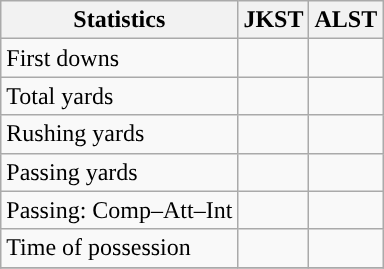<table class="wikitable" style="float: left;">
<tr>
<th>Statistics</th>
<th>JKST</th>
<th>ALST</th>
</tr>
<tr>
<td>First downs</td>
<td></td>
<td></td>
</tr>
<tr>
<td>Total yards</td>
<td></td>
<td></td>
</tr>
<tr>
<td>Rushing yards</td>
<td></td>
<td></td>
</tr>
<tr>
<td>Passing yards</td>
<td></td>
<td></td>
</tr>
<tr>
<td>Passing: Comp–Att–Int</td>
<td></td>
<td></td>
</tr>
<tr>
<td>Time of possession</td>
<td></td>
<td></td>
</tr>
<tr>
</tr>
</table>
